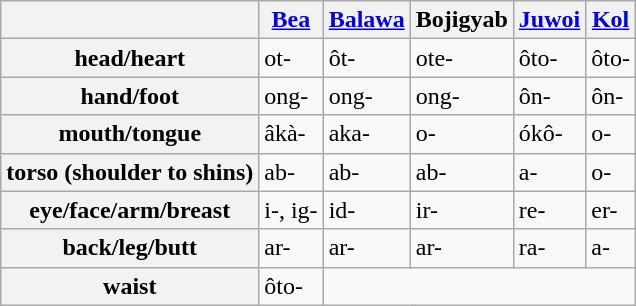<table class="wikitable">
<tr>
<th></th>
<th><a href='#'>Bea</a></th>
<th><a href='#'>Balawa</a></th>
<th>Bojigyab</th>
<th><a href='#'>Juwoi</a></th>
<th><a href='#'>Kol</a></th>
</tr>
<tr>
<th>head/heart</th>
<td>ot-</td>
<td>ôt-</td>
<td>ote-</td>
<td>ôto-</td>
<td>ôto-</td>
</tr>
<tr>
<th>hand/foot</th>
<td>ong-</td>
<td>ong-</td>
<td>ong-</td>
<td>ôn-</td>
<td>ôn-</td>
</tr>
<tr>
<th>mouth/tongue</th>
<td>âkà-</td>
<td>aka-</td>
<td>o-</td>
<td>ókô-</td>
<td>o-</td>
</tr>
<tr>
<th>torso (shoulder to shins)</th>
<td>ab-</td>
<td>ab-</td>
<td>ab-</td>
<td>a-</td>
<td>o-</td>
</tr>
<tr>
<th>eye/face/arm/breast</th>
<td>i-, ig-</td>
<td>id-</td>
<td>ir-</td>
<td>re-</td>
<td>er-</td>
</tr>
<tr>
<th>back/leg/butt</th>
<td>ar-</td>
<td>ar-</td>
<td>ar-</td>
<td>ra-</td>
<td>a-</td>
</tr>
<tr>
<th>waist</th>
<td>ôto-</td>
</tr>
</table>
